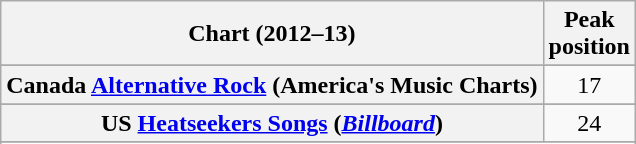<table class="wikitable sortable plainrowheaders">
<tr>
<th>Chart (2012–13)</th>
<th>Peak<br>position</th>
</tr>
<tr>
</tr>
<tr>
<th scope="row">Canada <a href='#'>Alternative Rock</a> (America's Music Charts)</th>
<td align="center">17</td>
</tr>
<tr>
</tr>
<tr>
</tr>
<tr>
</tr>
<tr>
<th scope="row">US <a href='#'>Heatseekers Songs</a> (<em><a href='#'>Billboard</a></em>)</th>
<td style="text-align:center;">24</td>
</tr>
<tr>
</tr>
<tr>
</tr>
<tr>
</tr>
</table>
